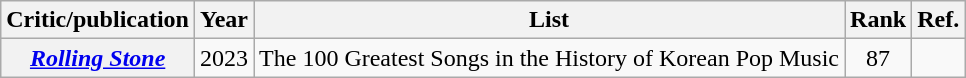<table class="wikitable plainrowheaders" style="text-align:center">
<tr>
<th>Critic/publication</th>
<th>Year</th>
<th>List</th>
<th>Rank</th>
<th>Ref.</th>
</tr>
<tr>
<th scope="row"><em><a href='#'>Rolling Stone</a></em></th>
<td>2023</td>
<td>The 100 Greatest Songs in the History of Korean Pop Music</td>
<td>87</td>
<td></td>
</tr>
</table>
